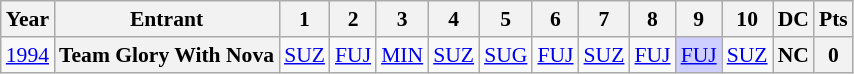<table class="wikitable" style="text-align:center; font-size:90%">
<tr>
<th>Year</th>
<th>Entrant</th>
<th>1</th>
<th>2</th>
<th>3</th>
<th>4</th>
<th>5</th>
<th>6</th>
<th>7</th>
<th>8</th>
<th>9</th>
<th>10</th>
<th>DC</th>
<th>Pts</th>
</tr>
<tr>
<td><a href='#'>1994</a></td>
<th>Team Glory With Nova</th>
<td><a href='#'>SUZ</a></td>
<td><a href='#'>FUJ</a></td>
<td><a href='#'>MIN</a></td>
<td><a href='#'>SUZ</a></td>
<td><a href='#'>SUG</a></td>
<td><a href='#'>FUJ</a></td>
<td><a href='#'>SUZ</a></td>
<td><a href='#'>FUJ</a></td>
<td style="background:#CFCFFF;"><a href='#'>FUJ</a><br></td>
<td><a href='#'>SUZ</a></td>
<th>NC</th>
<th>0</th>
</tr>
</table>
